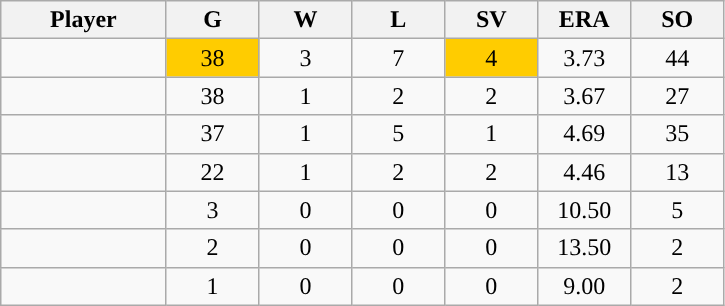<table class="wikitable sortable">
<tr>
<th bgcolor="#DDDDFF" width="16%">Player</th>
<th bgcolor="#DDDDFF" width="9%">G</th>
<th bgcolor="#DDDDFF" width="9%">W</th>
<th bgcolor="#DDDDFF" width="9%">L</th>
<th bgcolor="#DDDDFF" width="9%">SV</th>
<th bgcolor="#DDDDFF" width="9%">ERA</th>
<th bgcolor="#DDDDFF" width="9%">SO</th>
</tr>
<tr align="center">
<td></td>
<td style="background:#fc0;">38</td>
<td>3</td>
<td>7</td>
<td style="background:#fc0;">4</td>
<td>3.73</td>
<td>44</td>
</tr>
<tr align="center">
<td></td>
<td>38</td>
<td>1</td>
<td>2</td>
<td>2</td>
<td>3.67</td>
<td>27</td>
</tr>
<tr align="center">
<td></td>
<td>37</td>
<td>1</td>
<td>5</td>
<td>1</td>
<td>4.69</td>
<td>35</td>
</tr>
<tr align="center">
<td></td>
<td>22</td>
<td>1</td>
<td>2</td>
<td>2</td>
<td>4.46</td>
<td>13</td>
</tr>
<tr align="center">
<td></td>
<td>3</td>
<td>0</td>
<td>0</td>
<td>0</td>
<td>10.50</td>
<td>5</td>
</tr>
<tr align="center">
<td></td>
<td>2</td>
<td>0</td>
<td>0</td>
<td>0</td>
<td>13.50</td>
<td>2</td>
</tr>
<tr align="center">
<td></td>
<td>1</td>
<td>0</td>
<td>0</td>
<td>0</td>
<td>9.00</td>
<td>2</td>
</tr>
</table>
